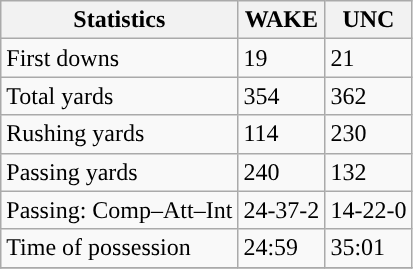<table class="wikitable" style="float: left;">
<tr>
<th>Statistics</th>
<th>WAKE</th>
<th>UNC</th>
</tr>
<tr>
<td>First downs</td>
<td>19</td>
<td>21</td>
</tr>
<tr>
<td>Total yards</td>
<td>354</td>
<td>362</td>
</tr>
<tr>
<td>Rushing yards</td>
<td>114</td>
<td>230</td>
</tr>
<tr>
<td>Passing yards</td>
<td>240</td>
<td>132</td>
</tr>
<tr>
<td>Passing: Comp–Att–Int</td>
<td>24-37-2</td>
<td>14-22-0</td>
</tr>
<tr>
<td>Time of possession</td>
<td>24:59</td>
<td>35:01</td>
</tr>
<tr>
</tr>
</table>
